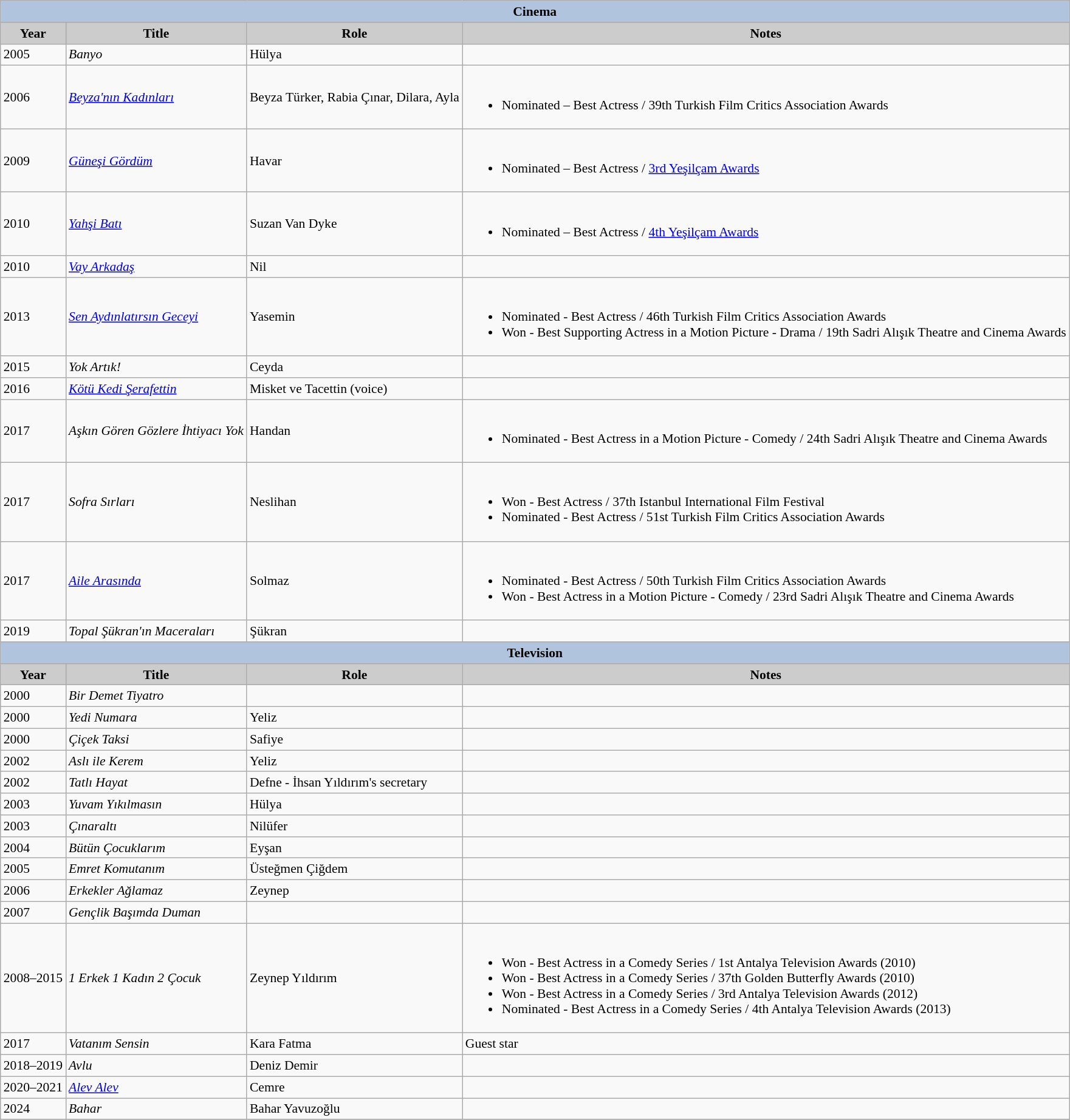<table class="wikitable" style="font-size:90%">
<tr>
<th colspan="4" style="background:LightSteelBlue">Cinema</th>
</tr>
<tr>
<th style="background:#CCCCCC">Year</th>
<th style="background:#CCCCCC">Title</th>
<th style="background:#CCCCCC">Role</th>
<th style="background:#CCCCCC">Notes</th>
</tr>
<tr>
<td>2005</td>
<td><em>Banyo</em></td>
<td>Hülya</td>
<td></td>
</tr>
<tr>
<td>2006</td>
<td><em><a href='#'>Beyza'nın Kadınları</a></em></td>
<td>Beyza Türker, Rabia Çınar, Dilara, Ayla</td>
<td><br><ul><li>Nominated – Best Actress / 39th Turkish Film Critics Association Awards</li></ul></td>
</tr>
<tr>
<td>2009</td>
<td><em><a href='#'>Güneşi Gördüm</a></em></td>
<td>Havar</td>
<td><br><ul><li>Nominated – Best Actress / <a href='#'>3rd Yeşilçam Awards</a></li></ul></td>
</tr>
<tr>
<td>2010</td>
<td><em><a href='#'>Yahşi Batı</a></em></td>
<td>Suzan Van Dyke</td>
<td><br><ul><li>Nominated – Best Actress / <a href='#'>4th Yeşilçam Awards</a></li></ul></td>
</tr>
<tr>
<td>2010</td>
<td><em><a href='#'>Vay Arkadaş</a></em></td>
<td>Nil</td>
<td></td>
</tr>
<tr>
<td>2013</td>
<td><em><a href='#'>Sen Aydınlatırsın Geceyi</a></em></td>
<td>Yasemin</td>
<td><br><ul><li>Nominated - Best Actress / 46th Turkish Film Critics Association Awards</li><li>Won - Best Supporting Actress in a Motion Picture - Drama / 19th Sadri Alışık Theatre and Cinema Awards</li></ul></td>
</tr>
<tr>
<td>2015</td>
<td><em>Yok Artık!</em></td>
<td>Ceyda</td>
<td></td>
</tr>
<tr>
<td>2016</td>
<td><em><a href='#'>Kötü Kedi Şerafettin</a></em></td>
<td>Misket ve Tacettin (voice)</td>
<td></td>
</tr>
<tr>
<td>2017</td>
<td><em>Aşkın Gören Gözlere İhtiyacı Yok</em></td>
<td>Handan</td>
<td><br><ul><li>Nominated - Best Actress in a Motion Picture - Comedy / 24th Sadri Alışık Theatre and Cinema Awards</li></ul></td>
</tr>
<tr>
<td>2017</td>
<td><em>Sofra Sırları</em></td>
<td>Neslihan</td>
<td><br><ul><li>Won - Best Actress / 37th Istanbul International Film Festival</li><li>Nominated - Best Actress / 51st Turkish Film Critics Association Awards</li></ul></td>
</tr>
<tr>
<td>2017</td>
<td><em><a href='#'>Aile Arasında</a></em></td>
<td>Solmaz</td>
<td><br><ul><li>Nominated - Best Actress / 50th Turkish Film Critics Association Awards</li><li>Won - Best Actress in a Motion Picture - Comedy / 23rd Sadri Alışık Theatre and Cinema Awards</li></ul></td>
</tr>
<tr>
<td>2019</td>
<td><em>Topal Şükran'ın Maceraları</em></td>
<td>Şükran</td>
<td></td>
</tr>
<tr>
<th colspan=4 style="background:LightSteelBlue">Television</th>
</tr>
<tr>
<th style="background:#CCCCCC">Year</th>
<th style="background:#CCCCCC">Title</th>
<th style="background:#CCCCCC">Role</th>
<th style="background:#CCCCCC">Notes</th>
</tr>
<tr>
<td>2000</td>
<td><em>Bir Demet Tiyatro</em></td>
<td></td>
<td></td>
</tr>
<tr>
<td>2000</td>
<td><em>Yedi Numara</em></td>
<td>Yeliz</td>
<td></td>
</tr>
<tr>
<td>2000</td>
<td><em>Çiçek Taksi</em></td>
<td>Safiye</td>
<td></td>
</tr>
<tr>
<td>2002</td>
<td><em>Aslı ile Kerem</em></td>
<td>Yeliz</td>
<td></td>
</tr>
<tr>
<td>2002</td>
<td><em>Tatlı Hayat</em></td>
<td>Defne - İhsan Yıldırım's secretary</td>
<td></td>
</tr>
<tr>
<td>2003</td>
<td><em>Yuvam Yıkılmasın</em></td>
<td>Hülya</td>
<td></td>
</tr>
<tr>
<td>2003</td>
<td><em>Çınaraltı</em></td>
<td>Nilüfer</td>
<td></td>
</tr>
<tr>
<td>2004</td>
<td><em>Bütün Çocuklarım</em></td>
<td>Eyşan</td>
<td></td>
</tr>
<tr>
<td>2005</td>
<td><em>Emret Komutanım</em></td>
<td>Üsteğmen Çiğdem</td>
<td></td>
</tr>
<tr>
<td>2006</td>
<td><em>Erkekler Ağlamaz</em></td>
<td>Zeynep</td>
<td></td>
</tr>
<tr>
<td>2007</td>
<td><em>Gençlik Başımda Duman</em></td>
<td></td>
<td></td>
</tr>
<tr>
<td>2008–2015</td>
<td><em>1 Erkek 1 Kadın 2 Çocuk</em></td>
<td>Zeynep Yıldırım</td>
<td><br><ul><li>Won - Best Actress in a Comedy Series / 1st Antalya Television Awards (2010)</li><li>Won - Best Actress in a Comedy Series / 37th Golden Butterfly Awards (2010)</li><li>Won - Best Actress in a Comedy Series / 3rd Antalya Television Awards (2012)</li><li>Nominated - Best Actress in a Comedy Series / 4th Antalya Television Awards (2013)</li></ul></td>
</tr>
<tr>
<td>2017</td>
<td><em>Vatanım Sensin</em></td>
<td>Kara Fatma</td>
<td>Guest star</td>
</tr>
<tr>
<td>2018–2019</td>
<td><em>Avlu</em></td>
<td>Deniz Demir</td>
<td></td>
</tr>
<tr>
<td>2020–2021</td>
<td><em><a href='#'>Alev Alev</a></em></td>
<td>Cemre</td>
<td></td>
</tr>
<tr>
<td>2024</td>
<td><em>Bahar</em></td>
<td>Bahar Yavuzoğlu</td>
<td></td>
</tr>
<tr>
</tr>
</table>
